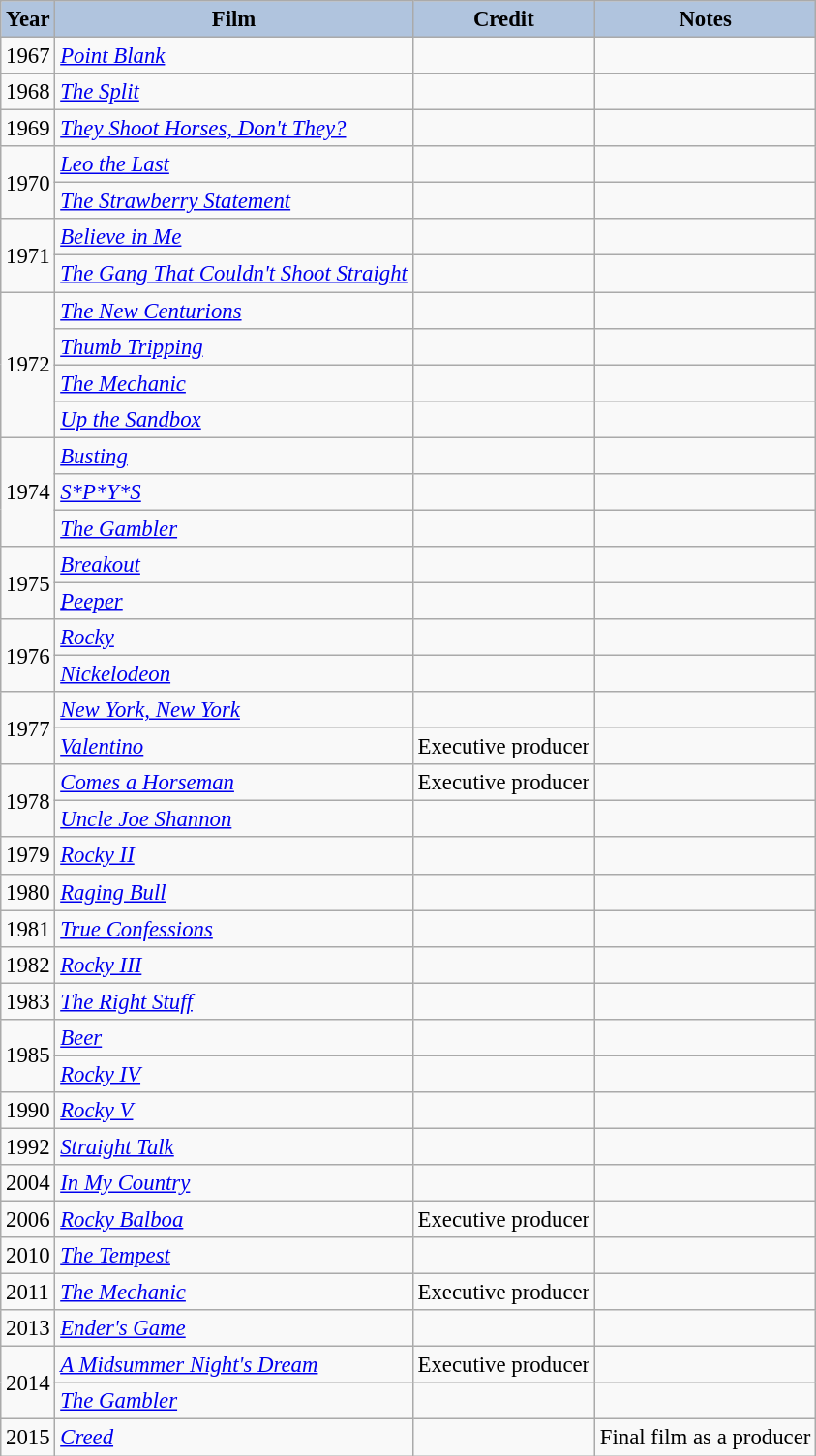<table class="wikitable" style="font-size:95%;">
<tr>
<th style="background:#B0C4DE;">Year</th>
<th style="background:#B0C4DE;">Film</th>
<th style="background:#B0C4DE;">Credit</th>
<th style="background:#B0C4DE;">Notes</th>
</tr>
<tr>
<td>1967</td>
<td><em><a href='#'>Point Blank</a></em></td>
<td></td>
<td></td>
</tr>
<tr>
<td>1968</td>
<td><em><a href='#'>The Split</a></em></td>
<td></td>
<td></td>
</tr>
<tr>
<td>1969</td>
<td><em><a href='#'>They Shoot Horses, Don't They?</a></em></td>
<td></td>
<td></td>
</tr>
<tr>
<td rowspan=2>1970</td>
<td><em><a href='#'>Leo the Last</a></em></td>
<td></td>
<td></td>
</tr>
<tr>
<td><em><a href='#'>The Strawberry Statement</a></em></td>
<td></td>
<td></td>
</tr>
<tr>
<td rowspan=2>1971</td>
<td><em><a href='#'>Believe in Me</a></em></td>
<td></td>
<td></td>
</tr>
<tr>
<td><em><a href='#'>The Gang That Couldn't Shoot Straight</a></em></td>
<td></td>
<td></td>
</tr>
<tr>
<td rowspan=4>1972</td>
<td><em><a href='#'>The New Centurions</a></em></td>
<td></td>
<td></td>
</tr>
<tr>
<td><em><a href='#'>Thumb Tripping</a></em></td>
<td></td>
<td></td>
</tr>
<tr>
<td><em><a href='#'>The Mechanic</a></em></td>
<td></td>
<td></td>
</tr>
<tr>
<td><em><a href='#'>Up the Sandbox</a></em></td>
<td></td>
<td></td>
</tr>
<tr>
<td rowspan=3>1974</td>
<td><em><a href='#'>Busting</a></em></td>
<td></td>
<td></td>
</tr>
<tr>
<td><em><a href='#'>S*P*Y*S</a></em></td>
<td></td>
<td></td>
</tr>
<tr>
<td><em><a href='#'>The Gambler</a></em></td>
<td></td>
<td></td>
</tr>
<tr>
<td rowspan=2>1975</td>
<td><em><a href='#'>Breakout</a></em></td>
<td></td>
<td></td>
</tr>
<tr>
<td><em><a href='#'>Peeper</a></em></td>
<td></td>
<td></td>
</tr>
<tr>
<td rowspan=2>1976</td>
<td><em><a href='#'>Rocky</a></em></td>
<td></td>
<td></td>
</tr>
<tr>
<td><em><a href='#'>Nickelodeon</a></em></td>
<td></td>
<td></td>
</tr>
<tr>
<td rowspan=2>1977</td>
<td><em><a href='#'>New York, New York</a></em></td>
<td></td>
<td></td>
</tr>
<tr>
<td><em><a href='#'>Valentino</a></em></td>
<td>Executive producer</td>
<td></td>
</tr>
<tr>
<td rowspan=2>1978</td>
<td><em><a href='#'>Comes a Horseman</a></em></td>
<td>Executive producer</td>
<td></td>
</tr>
<tr>
<td><em><a href='#'>Uncle Joe Shannon</a></em></td>
<td></td>
<td></td>
</tr>
<tr>
<td>1979</td>
<td><em><a href='#'>Rocky II</a></em></td>
<td></td>
<td></td>
</tr>
<tr>
<td>1980</td>
<td><em><a href='#'>Raging Bull</a></em></td>
<td></td>
<td></td>
</tr>
<tr>
<td>1981</td>
<td><em><a href='#'>True Confessions</a></em></td>
<td></td>
<td></td>
</tr>
<tr>
<td>1982</td>
<td><em><a href='#'>Rocky III</a></em></td>
<td></td>
<td></td>
</tr>
<tr>
<td>1983</td>
<td><em><a href='#'>The Right Stuff</a></em></td>
<td></td>
<td></td>
</tr>
<tr>
<td rowspan=2>1985</td>
<td><em><a href='#'>Beer</a></em></td>
<td></td>
<td></td>
</tr>
<tr>
<td><em><a href='#'>Rocky IV</a></em></td>
<td></td>
<td></td>
</tr>
<tr>
<td>1990</td>
<td><em><a href='#'>Rocky V</a></em></td>
<td></td>
<td></td>
</tr>
<tr>
<td>1992</td>
<td><em><a href='#'>Straight Talk</a></em></td>
<td></td>
<td></td>
</tr>
<tr>
<td>2004</td>
<td><em><a href='#'>In My Country</a></em></td>
<td></td>
<td></td>
</tr>
<tr>
<td>2006</td>
<td><em><a href='#'>Rocky Balboa</a></em></td>
<td>Executive producer</td>
<td></td>
</tr>
<tr>
<td>2010</td>
<td><em><a href='#'>The Tempest</a></em></td>
<td></td>
<td></td>
</tr>
<tr>
<td>2011</td>
<td><em><a href='#'>The Mechanic</a></em></td>
<td>Executive producer</td>
<td></td>
</tr>
<tr>
<td>2013</td>
<td><em><a href='#'>Ender's Game</a></em></td>
<td></td>
<td></td>
</tr>
<tr>
<td rowspan=2>2014</td>
<td><em><a href='#'>A Midsummer Night's Dream</a></em></td>
<td>Executive producer</td>
<td></td>
</tr>
<tr>
<td><em><a href='#'>The Gambler</a></em></td>
<td></td>
<td></td>
</tr>
<tr>
<td>2015</td>
<td><em><a href='#'>Creed</a></em></td>
<td></td>
<td>Final film as a producer</td>
</tr>
</table>
